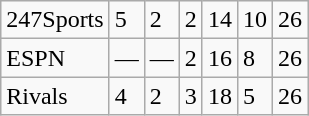<table class="wikitable">
<tr>
<td>247Sports</td>
<td>5</td>
<td>2</td>
<td>2</td>
<td>14</td>
<td>10</td>
<td>26</td>
</tr>
<tr>
<td>ESPN</td>
<td>—</td>
<td>—</td>
<td>2</td>
<td>16</td>
<td>8</td>
<td>26</td>
</tr>
<tr>
<td>Rivals</td>
<td>4</td>
<td>2</td>
<td>3</td>
<td>18</td>
<td>5</td>
<td>26</td>
</tr>
</table>
